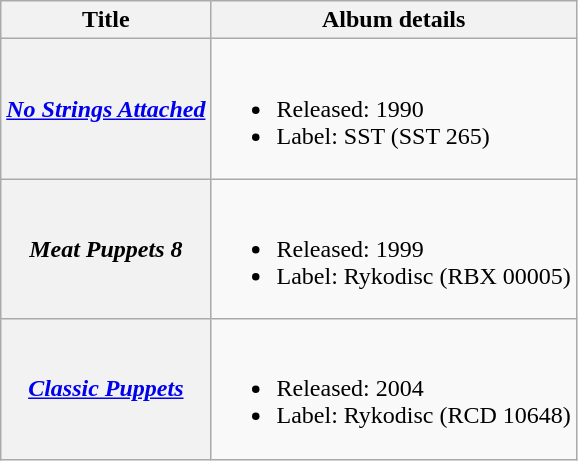<table class="wikitable plainrowheaders">
<tr>
<th>Title</th>
<th>Album details</th>
</tr>
<tr>
<th scope="row"><em><a href='#'>No Strings Attached</a></em></th>
<td><br><ul><li>Released: 1990</li><li>Label: SST (SST 265)</li></ul></td>
</tr>
<tr>
<th scope="row"><em>Meat Puppets 8</em></th>
<td><br><ul><li>Released: 1999</li><li>Label: Rykodisc (RBX 00005)</li></ul></td>
</tr>
<tr>
<th scope="row"><em><a href='#'>Classic Puppets</a></em></th>
<td><br><ul><li>Released: 2004</li><li>Label: Rykodisc (RCD 10648)</li></ul></td>
</tr>
</table>
